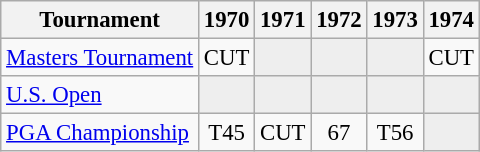<table class="wikitable" style="font-size:95%;text-align:center;">
<tr>
<th>Tournament</th>
<th>1970</th>
<th>1971</th>
<th>1972</th>
<th>1973</th>
<th>1974</th>
</tr>
<tr>
<td align=left><a href='#'>Masters Tournament</a></td>
<td>CUT</td>
<td style="background:#eeeeee;"></td>
<td style="background:#eeeeee;"></td>
<td style="background:#eeeeee;"></td>
<td>CUT</td>
</tr>
<tr>
<td align=left><a href='#'>U.S. Open</a></td>
<td style="background:#eeeeee;"></td>
<td style="background:#eeeeee;"></td>
<td style="background:#eeeeee;"></td>
<td style="background:#eeeeee;"></td>
<td style="background:#eeeeee;"></td>
</tr>
<tr>
<td align=left><a href='#'>PGA Championship</a></td>
<td>T45</td>
<td>CUT</td>
<td>67</td>
<td>T56</td>
<td style="background:#eeeeee;"></td>
</tr>
</table>
